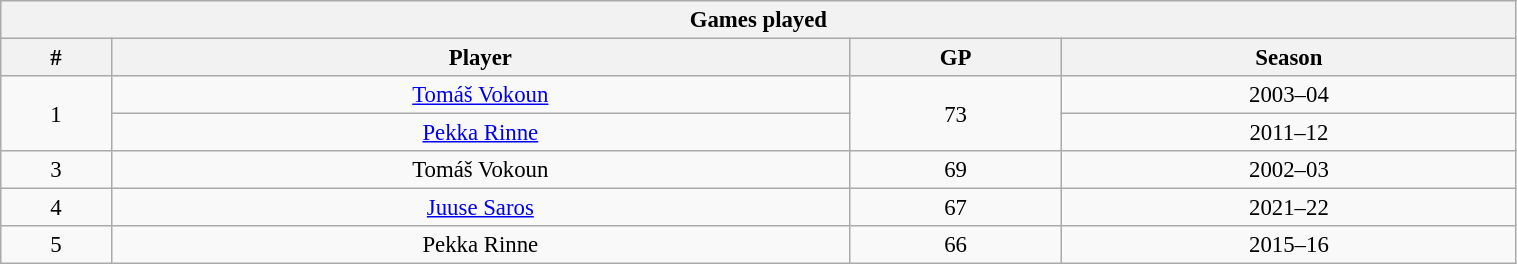<table class="wikitable" style="text-align: center; font-size: 95%" width="80%">
<tr>
<th colspan="4">Games played</th>
</tr>
<tr>
<th>#</th>
<th>Player</th>
<th>GP</th>
<th>Season</th>
</tr>
<tr>
<td rowspan="2">1</td>
<td><a href='#'>Tomáš Vokoun</a></td>
<td rowspan="2">73</td>
<td>2003–04</td>
</tr>
<tr>
<td><a href='#'>Pekka Rinne</a></td>
<td>2011–12</td>
</tr>
<tr>
<td>3</td>
<td>Tomáš Vokoun</td>
<td>69</td>
<td>2002–03</td>
</tr>
<tr>
<td>4</td>
<td><a href='#'>Juuse Saros</a></td>
<td>67</td>
<td>2021–22</td>
</tr>
<tr>
<td>5</td>
<td>Pekka Rinne</td>
<td>66</td>
<td>2015–16</td>
</tr>
</table>
